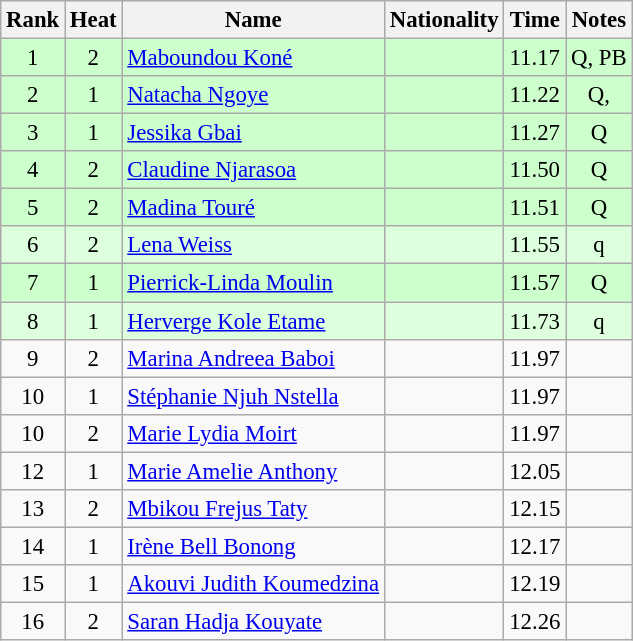<table class="wikitable sortable" style="text-align:center; font-size:95%">
<tr>
<th>Rank</th>
<th>Heat</th>
<th>Name</th>
<th>Nationality</th>
<th>Time</th>
<th>Notes</th>
</tr>
<tr bgcolor=ccffcc>
<td>1</td>
<td>2</td>
<td align=left><a href='#'>Maboundou Koné</a></td>
<td align=left></td>
<td>11.17</td>
<td>Q, PB</td>
</tr>
<tr bgcolor=ccffcc>
<td>2</td>
<td>1</td>
<td align=left><a href='#'>Natacha Ngoye</a></td>
<td align=left></td>
<td>11.22</td>
<td>Q, </td>
</tr>
<tr bgcolor=ccffcc>
<td>3</td>
<td>1</td>
<td align=left><a href='#'>Jessika Gbai</a></td>
<td align=left></td>
<td>11.27</td>
<td>Q</td>
</tr>
<tr bgcolor=ccffcc>
<td>4</td>
<td>2</td>
<td align=left><a href='#'>Claudine Njarasoa</a></td>
<td align=left></td>
<td>11.50</td>
<td>Q</td>
</tr>
<tr bgcolor=ccffcc>
<td>5</td>
<td>2</td>
<td align=left><a href='#'>Madina Touré</a></td>
<td align=left></td>
<td>11.51</td>
<td>Q</td>
</tr>
<tr bgcolor=ddffdd>
<td>6</td>
<td>2</td>
<td align=left><a href='#'>Lena Weiss</a></td>
<td align=left></td>
<td>11.55</td>
<td>q</td>
</tr>
<tr bgcolor=ccffcc>
<td>7</td>
<td>1</td>
<td align=left><a href='#'>Pierrick-Linda Moulin</a></td>
<td align=left></td>
<td>11.57</td>
<td>Q</td>
</tr>
<tr bgcolor=ddffdd>
<td>8</td>
<td>1</td>
<td align=left><a href='#'>Herverge Kole Etame</a></td>
<td align=left></td>
<td>11.73</td>
<td>q</td>
</tr>
<tr>
<td>9</td>
<td>2</td>
<td align=left><a href='#'>Marina Andreea Baboi</a></td>
<td align=left></td>
<td>11.97</td>
<td></td>
</tr>
<tr>
<td>10</td>
<td>1</td>
<td align=left><a href='#'>Stéphanie Njuh Nstella</a></td>
<td align=left></td>
<td>11.97</td>
<td></td>
</tr>
<tr>
<td>10</td>
<td>2</td>
<td align=left><a href='#'>Marie Lydia Moirt</a></td>
<td align=left></td>
<td>11.97</td>
<td></td>
</tr>
<tr>
<td>12</td>
<td>1</td>
<td align=left><a href='#'>Marie Amelie Anthony</a></td>
<td align=left></td>
<td>12.05</td>
<td></td>
</tr>
<tr>
<td>13</td>
<td>2</td>
<td align=left><a href='#'>Mbikou Frejus Taty</a></td>
<td align=left></td>
<td>12.15</td>
<td></td>
</tr>
<tr>
<td>14</td>
<td>1</td>
<td align=left><a href='#'>Irène Bell Bonong</a></td>
<td align=left></td>
<td>12.17</td>
<td></td>
</tr>
<tr>
<td>15</td>
<td>1</td>
<td align=left><a href='#'>Akouvi Judith Koumedzina</a></td>
<td align=left></td>
<td>12.19</td>
<td></td>
</tr>
<tr>
<td>16</td>
<td>2</td>
<td align=left><a href='#'>Saran Hadja Kouyate</a></td>
<td align=left></td>
<td>12.26</td>
<td></td>
</tr>
</table>
